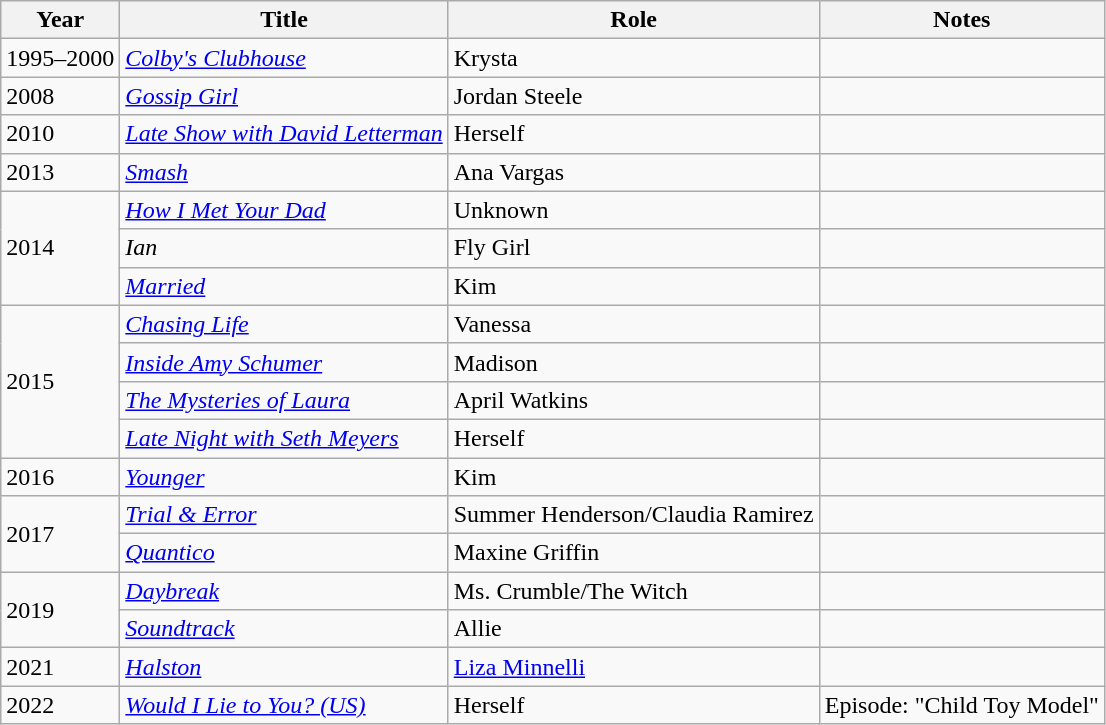<table class="wikitable sortable">
<tr>
<th>Year</th>
<th>Title</th>
<th>Role</th>
<th>Notes</th>
</tr>
<tr>
<td>1995–2000</td>
<td><em><a href='#'>Colby's Clubhouse</a></em></td>
<td>Krysta</td>
<td></td>
</tr>
<tr>
<td>2008</td>
<td><em><a href='#'>Gossip Girl</a></em></td>
<td>Jordan Steele</td>
<td></td>
</tr>
<tr>
<td>2010</td>
<td><em><a href='#'>Late Show with David Letterman</a></em></td>
<td>Herself</td>
<td></td>
</tr>
<tr>
<td>2013</td>
<td><em><a href='#'>Smash</a></em></td>
<td>Ana Vargas</td>
<td></td>
</tr>
<tr>
<td rowspan="3">2014</td>
<td><em><a href='#'>How I Met Your Dad</a></em></td>
<td>Unknown</td>
<td></td>
</tr>
<tr>
<td><em>Ian</em></td>
<td>Fly Girl</td>
<td></td>
</tr>
<tr>
<td><em><a href='#'>Married</a></em></td>
<td>Kim</td>
<td></td>
</tr>
<tr>
<td rowspan="4">2015</td>
<td><em><a href='#'>Chasing Life</a></em></td>
<td>Vanessa</td>
<td></td>
</tr>
<tr>
<td><em><a href='#'>Inside Amy Schumer</a></em></td>
<td>Madison</td>
<td></td>
</tr>
<tr>
<td><em><a href='#'>The Mysteries of Laura</a></em></td>
<td>April Watkins</td>
<td></td>
</tr>
<tr>
<td><em><a href='#'>Late Night with Seth Meyers</a></em></td>
<td>Herself</td>
<td></td>
</tr>
<tr>
<td>2016</td>
<td><em><a href='#'>Younger</a></em></td>
<td>Kim</td>
<td></td>
</tr>
<tr>
<td rowspan="2">2017</td>
<td><em><a href='#'>Trial & Error</a></em></td>
<td>Summer Henderson/Claudia Ramirez</td>
<td></td>
</tr>
<tr>
<td><em><a href='#'>Quantico</a></em></td>
<td>Maxine Griffin</td>
<td></td>
</tr>
<tr>
<td rowspan="2">2019</td>
<td><em><a href='#'>Daybreak</a></em></td>
<td>Ms. Crumble/The Witch</td>
<td></td>
</tr>
<tr>
<td><em><a href='#'>Soundtrack</a></em></td>
<td>Allie</td>
<td></td>
</tr>
<tr>
<td>2021</td>
<td><em><a href='#'>Halston</a></em></td>
<td><a href='#'>Liza Minnelli</a></td>
<td></td>
</tr>
<tr>
<td>2022</td>
<td><em><a href='#'>Would I Lie to You? (US)</a></em></td>
<td>Herself</td>
<td>Episode: "Child Toy Model"</td>
</tr>
</table>
